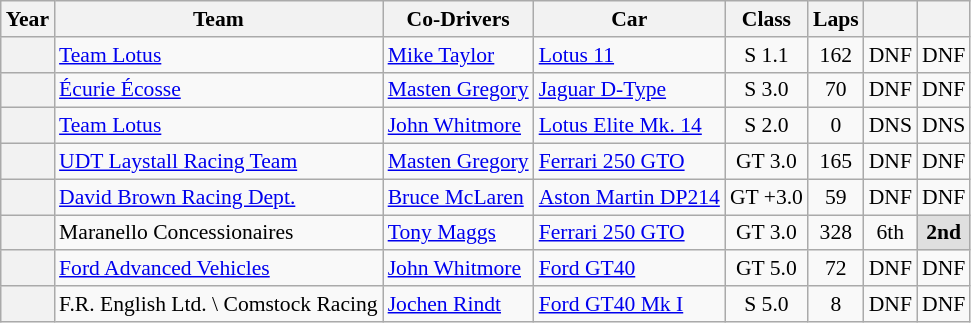<table class="wikitable" style="text-align:center; font-size:90%">
<tr>
<th>Year</th>
<th>Team</th>
<th>Co-Drivers</th>
<th>Car</th>
<th>Class</th>
<th>Laps</th>
<th></th>
<th></th>
</tr>
<tr>
<th></th>
<td align="left"> <a href='#'>Team Lotus</a></td>
<td align="left"> <a href='#'>Mike Taylor</a></td>
<td align="left"><a href='#'>Lotus 11</a></td>
<td>S 1.1</td>
<td>162</td>
<td>DNF</td>
<td>DNF</td>
</tr>
<tr>
<th></th>
<td align="left"> <a href='#'>Écurie Écosse</a></td>
<td align="left"> <a href='#'>Masten Gregory</a></td>
<td align="left"><a href='#'>Jaguar D-Type</a></td>
<td>S 3.0</td>
<td>70</td>
<td>DNF</td>
<td>DNF</td>
</tr>
<tr>
<th></th>
<td align="left"> <a href='#'>Team Lotus</a></td>
<td align="left"> <a href='#'>John Whitmore</a></td>
<td align="left"><a href='#'>Lotus Elite Mk. 14</a></td>
<td>S 2.0</td>
<td>0</td>
<td>DNS</td>
<td>DNS</td>
</tr>
<tr>
<th></th>
<td align="left"> <a href='#'>UDT Laystall Racing Team</a></td>
<td align="left"> <a href='#'>Masten Gregory</a></td>
<td align="left"><a href='#'>Ferrari 250 GTO</a></td>
<td>GT 3.0</td>
<td>165</td>
<td>DNF</td>
<td>DNF</td>
</tr>
<tr>
<th></th>
<td align="left"> <a href='#'>David Brown Racing Dept.</a></td>
<td align="left"> <a href='#'>Bruce McLaren</a></td>
<td align="left"><a href='#'>Aston Martin DP214</a></td>
<td>GT +3.0</td>
<td>59</td>
<td>DNF</td>
<td>DNF</td>
</tr>
<tr>
<th></th>
<td align="left"> Maranello Concessionaires</td>
<td align="left"> <a href='#'>Tony Maggs</a></td>
<td align="left"><a href='#'>Ferrari 250 GTO</a></td>
<td>GT 3.0</td>
<td>328</td>
<td>6th</td>
<td style="background:#dfdfdf;"><strong>2nd</strong></td>
</tr>
<tr>
<th></th>
<td align="left"> <a href='#'>Ford Advanced Vehicles</a></td>
<td align="left"> <a href='#'>John Whitmore</a></td>
<td align="left"><a href='#'>Ford GT40</a></td>
<td>GT 5.0</td>
<td>72</td>
<td>DNF</td>
<td>DNF</td>
</tr>
<tr>
<th></th>
<td align="left"> F.R. English Ltd. \ Comstock Racing</td>
<td align="left"> <a href='#'>Jochen Rindt</a></td>
<td align="left"><a href='#'>Ford GT40 Mk I</a></td>
<td>S 5.0</td>
<td>8</td>
<td>DNF</td>
<td>DNF</td>
</tr>
</table>
